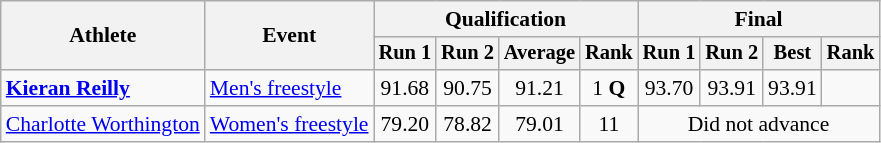<table class=wikitable style=font-size:90%;text-align:center>
<tr>
<th rowspan=2>Athlete</th>
<th rowspan=2>Event</th>
<th colspan=4>Qualification</th>
<th colspan=4>Final</th>
</tr>
<tr style=font-size:95%>
<th>Run 1</th>
<th>Run 2</th>
<th>Average</th>
<th>Rank</th>
<th>Run 1</th>
<th>Run 2</th>
<th>Best</th>
<th>Rank</th>
</tr>
<tr>
<td align=left><strong><a href='#'>Kieran Reilly</a></strong></td>
<td align=left><a href='#'>Men's freestyle</a></td>
<td>91.68</td>
<td>90.75</td>
<td>91.21</td>
<td>1 <strong>Q</strong></td>
<td>93.70</td>
<td>93.91</td>
<td>93.91</td>
<td></td>
</tr>
<tr>
<td align=left><a href='#'>Charlotte Worthington</a></td>
<td align=left><a href='#'>Women's freestyle</a></td>
<td>79.20</td>
<td>78.82</td>
<td>79.01</td>
<td>11</td>
<td colspan=4>Did not advance</td>
</tr>
</table>
